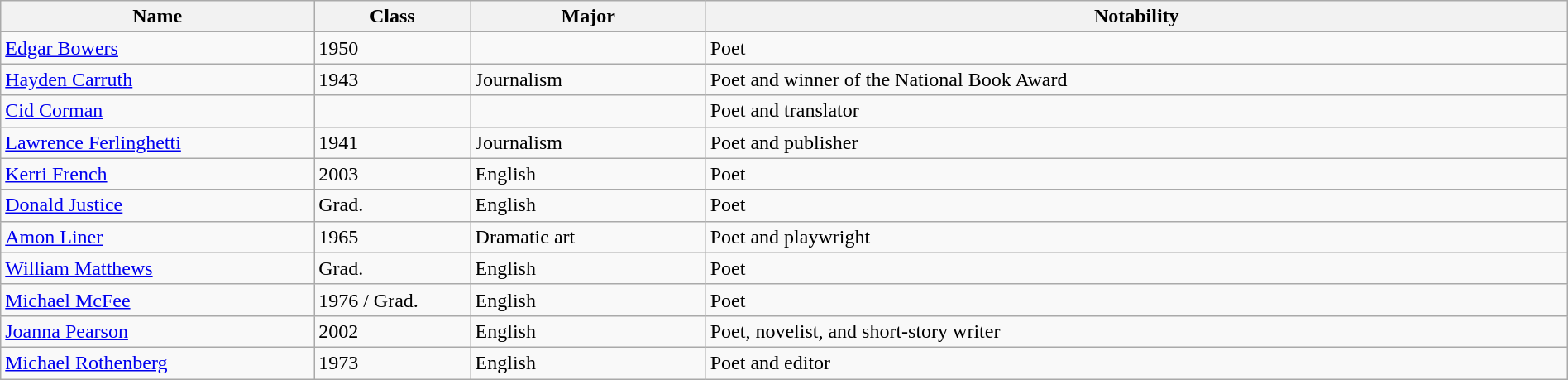<table class="wikitable" width="100%">
<tr>
<th width="20%">Name</th>
<th width="10%">Class</th>
<th width="15%">Major</th>
<th width="55%">Notability</th>
</tr>
<tr>
<td><a href='#'>Edgar Bowers</a></td>
<td>1950</td>
<td></td>
<td>Poet</td>
</tr>
<tr>
<td><a href='#'>Hayden Carruth</a></td>
<td>1943</td>
<td>Journalism</td>
<td>Poet and winner of the National Book Award</td>
</tr>
<tr>
<td><a href='#'>Cid Corman</a></td>
<td></td>
<td></td>
<td>Poet and translator</td>
</tr>
<tr>
<td><a href='#'>Lawrence Ferlinghetti</a></td>
<td>1941</td>
<td>Journalism</td>
<td>Poet and publisher</td>
</tr>
<tr>
<td><a href='#'>Kerri French</a></td>
<td>2003</td>
<td>English</td>
<td>Poet</td>
</tr>
<tr>
<td><a href='#'>Donald Justice</a></td>
<td>Grad.</td>
<td>English</td>
<td>Poet</td>
</tr>
<tr>
<td><a href='#'>Amon Liner</a></td>
<td>1965</td>
<td>Dramatic art</td>
<td>Poet and playwright</td>
</tr>
<tr>
<td><a href='#'>William Matthews</a></td>
<td>Grad.</td>
<td>English</td>
<td>Poet</td>
</tr>
<tr>
<td><a href='#'>Michael McFee</a></td>
<td>1976 / Grad.</td>
<td>English</td>
<td>Poet</td>
</tr>
<tr>
<td><a href='#'>Joanna Pearson</a></td>
<td>2002</td>
<td>English</td>
<td>Poet, novelist, and short-story writer</td>
</tr>
<tr>
<td><a href='#'>Michael Rothenberg</a></td>
<td>1973</td>
<td>English</td>
<td>Poet and editor</td>
</tr>
</table>
